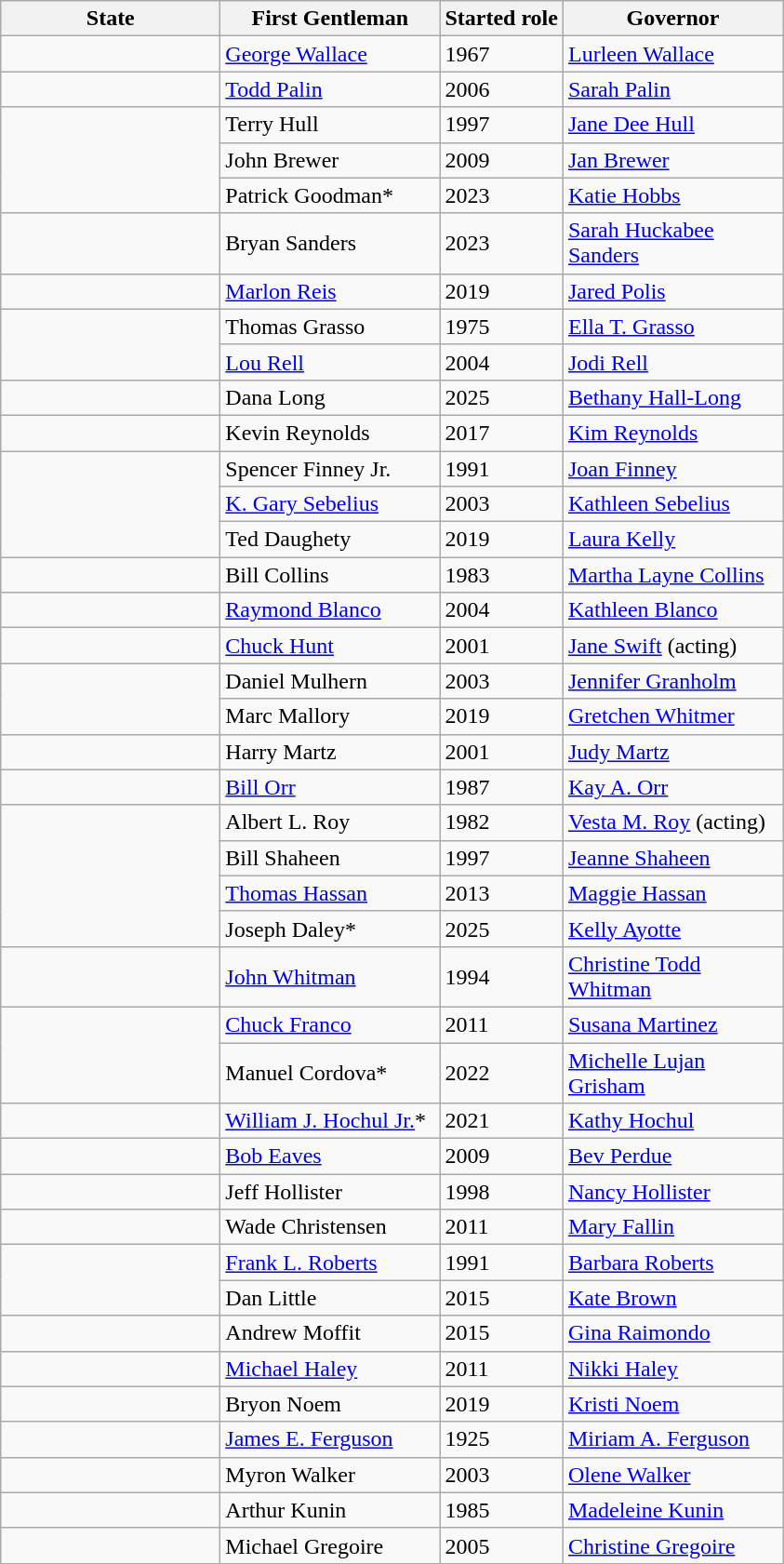<table class="sortable wikitable">
<tr>
<th width="150px">State</th>
<th width="150px">First Gentleman</th>
<th>Started role</th>
<th width="150px">Governor</th>
</tr>
<tr>
<td></td>
<td><a href='#'>George Wallace</a></td>
<td>1967</td>
<td><a href='#'>Lurleen Wallace</a></td>
</tr>
<tr>
<td></td>
<td><a href='#'>Todd Palin</a></td>
<td>2006</td>
<td><a href='#'>Sarah Palin</a></td>
</tr>
<tr>
<td rowspan=3></td>
<td>Terry Hull</td>
<td>1997</td>
<td><a href='#'>Jane Dee Hull</a></td>
</tr>
<tr>
<td>John Brewer</td>
<td>2009</td>
<td><a href='#'>Jan Brewer</a></td>
</tr>
<tr>
<td>Patrick Goodman*</td>
<td>2023</td>
<td><a href='#'>Katie Hobbs</a></td>
</tr>
<tr>
<td></td>
<td>Bryan Sanders</td>
<td>2023</td>
<td><a href='#'>Sarah Huckabee Sanders</a></td>
</tr>
<tr>
<td></td>
<td><a href='#'>Marlon Reis</a></td>
<td>2019</td>
<td><a href='#'>Jared Polis</a></td>
</tr>
<tr>
<td rowspan=2></td>
<td>Thomas Grasso</td>
<td>1975</td>
<td><a href='#'>Ella T. Grasso</a></td>
</tr>
<tr>
<td><a href='#'>Lou Rell</a></td>
<td>2004</td>
<td><a href='#'>Jodi Rell</a></td>
</tr>
<tr>
<td></td>
<td>Dana Long</td>
<td>2025</td>
<td><a href='#'>Bethany Hall-Long</a></td>
</tr>
<tr>
<td></td>
<td>Kevin Reynolds</td>
<td>2017</td>
<td><a href='#'>Kim Reynolds</a></td>
</tr>
<tr>
<td rowspan=3></td>
<td>Spencer Finney Jr.</td>
<td>1991</td>
<td><a href='#'>Joan Finney</a></td>
</tr>
<tr>
<td><a href='#'>K. Gary Sebelius</a></td>
<td>2003</td>
<td><a href='#'>Kathleen Sebelius</a></td>
</tr>
<tr>
<td>Ted Daughety</td>
<td>2019</td>
<td><a href='#'>Laura Kelly</a></td>
</tr>
<tr>
<td></td>
<td>Bill Collins</td>
<td>1983</td>
<td><a href='#'>Martha Layne Collins</a></td>
</tr>
<tr>
<td></td>
<td><a href='#'>Raymond Blanco</a></td>
<td>2004</td>
<td><a href='#'>Kathleen Blanco</a></td>
</tr>
<tr>
<td></td>
<td><a href='#'>Chuck Hunt</a></td>
<td>2001</td>
<td><a href='#'>Jane Swift</a> (acting)</td>
</tr>
<tr>
<td rowspan=2></td>
<td>Daniel Mulhern</td>
<td>2003</td>
<td><a href='#'>Jennifer Granholm</a></td>
</tr>
<tr>
<td>Marc Mallory</td>
<td>2019</td>
<td><a href='#'>Gretchen Whitmer</a></td>
</tr>
<tr>
<td></td>
<td>Harry Martz</td>
<td>2001</td>
<td><a href='#'>Judy Martz</a></td>
</tr>
<tr>
<td></td>
<td><a href='#'>Bill Orr</a></td>
<td>1987</td>
<td><a href='#'>Kay A. Orr</a></td>
</tr>
<tr>
<td rowspan=4></td>
<td>Albert L. Roy</td>
<td>1982</td>
<td><a href='#'>Vesta M. Roy</a> (acting)</td>
</tr>
<tr>
<td>Bill Shaheen</td>
<td>1997</td>
<td><a href='#'>Jeanne Shaheen</a></td>
</tr>
<tr>
<td><a href='#'>Thomas Hassan</a></td>
<td>2013</td>
<td><a href='#'>Maggie Hassan</a></td>
</tr>
<tr>
<td>Joseph Daley*</td>
<td>2025</td>
<td><a href='#'>Kelly Ayotte</a></td>
</tr>
<tr>
<td></td>
<td><a href='#'>John Whitman</a></td>
<td>1994</td>
<td><a href='#'>Christine Todd Whitman</a></td>
</tr>
<tr>
<td rowspan=2></td>
<td><a href='#'>Chuck Franco</a></td>
<td>2011</td>
<td><a href='#'>Susana Martinez</a></td>
</tr>
<tr>
<td>Manuel Cordova*</td>
<td>2022</td>
<td><a href='#'>Michelle Lujan Grisham</a></td>
</tr>
<tr>
<td></td>
<td><a href='#'>William J. Hochul Jr.</a>*</td>
<td>2021</td>
<td><a href='#'>Kathy Hochul</a></td>
</tr>
<tr>
<td></td>
<td><a href='#'>Bob Eaves</a></td>
<td>2009</td>
<td><a href='#'>Bev Perdue</a></td>
</tr>
<tr>
<td></td>
<td>Jeff Hollister</td>
<td>1998</td>
<td><a href='#'>Nancy Hollister</a></td>
</tr>
<tr>
<td></td>
<td>Wade Christensen</td>
<td>2011</td>
<td><a href='#'>Mary Fallin</a></td>
</tr>
<tr>
<td rowspan=2></td>
<td><a href='#'>Frank L. Roberts</a></td>
<td>1991</td>
<td><a href='#'>Barbara Roberts</a></td>
</tr>
<tr>
<td>Dan Little</td>
<td>2015</td>
<td><a href='#'>Kate Brown</a></td>
</tr>
<tr>
<td></td>
<td>Andrew Moffit</td>
<td>2015</td>
<td><a href='#'>Gina Raimondo</a></td>
</tr>
<tr>
<td></td>
<td><a href='#'>Michael Haley</a></td>
<td>2011</td>
<td><a href='#'>Nikki Haley</a></td>
</tr>
<tr>
<td></td>
<td>Bryon Noem</td>
<td>2019</td>
<td><a href='#'>Kristi Noem</a></td>
</tr>
<tr>
<td></td>
<td><a href='#'>James E. Ferguson</a></td>
<td>1925</td>
<td><a href='#'>Miriam A. Ferguson</a></td>
</tr>
<tr>
<td></td>
<td>Myron Walker</td>
<td>2003</td>
<td><a href='#'>Olene Walker</a></td>
</tr>
<tr>
<td></td>
<td>Arthur Kunin</td>
<td>1985</td>
<td><a href='#'>Madeleine Kunin</a></td>
</tr>
<tr>
<td></td>
<td>Michael Gregoire</td>
<td>2005</td>
<td><a href='#'>Christine Gregoire</a></td>
</tr>
</table>
